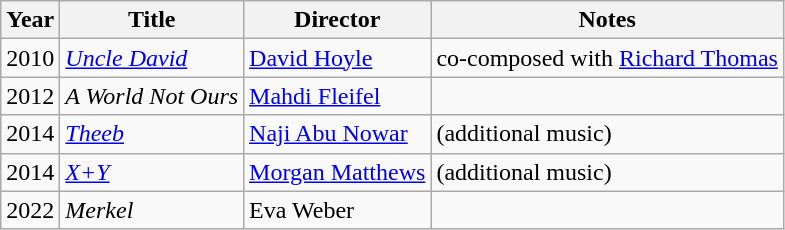<table class="wikitable">
<tr>
<th>Year</th>
<th>Title</th>
<th>Director</th>
<th>Notes</th>
</tr>
<tr>
<td>2010</td>
<td><em><a href='#'>Uncle David</a></em></td>
<td><a href='#'>David Hoyle</a></td>
<td>co-composed with <a href='#'>Richard Thomas</a></td>
</tr>
<tr>
<td>2012</td>
<td><em>A World Not Ours</em></td>
<td><a href='#'>Mahdi Fleifel</a></td>
<td></td>
</tr>
<tr>
<td>2014</td>
<td><em><a href='#'>Theeb</a></em></td>
<td><a href='#'>Naji Abu Nowar</a></td>
<td>(additional music)</td>
</tr>
<tr>
<td>2014</td>
<td><em><a href='#'>X+Y</a></em></td>
<td><a href='#'>Morgan Matthews</a></td>
<td>(additional music)</td>
</tr>
<tr>
<td>2022</td>
<td><em>Merkel</em></td>
<td>Eva Weber</td>
<td></td>
</tr>
</table>
